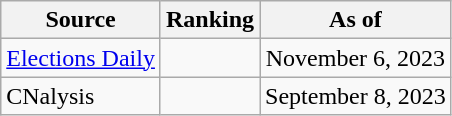<table class="wikitable" style="text-align:center">
<tr>
<th>Source</th>
<th>Ranking</th>
<th>As of</th>
</tr>
<tr>
<td align=left><a href='#'>Elections Daily</a></td>
<td></td>
<td>November 6, 2023</td>
</tr>
<tr>
<td align=left>CNalysis</td>
<td></td>
<td>September 8, 2023</td>
</tr>
</table>
